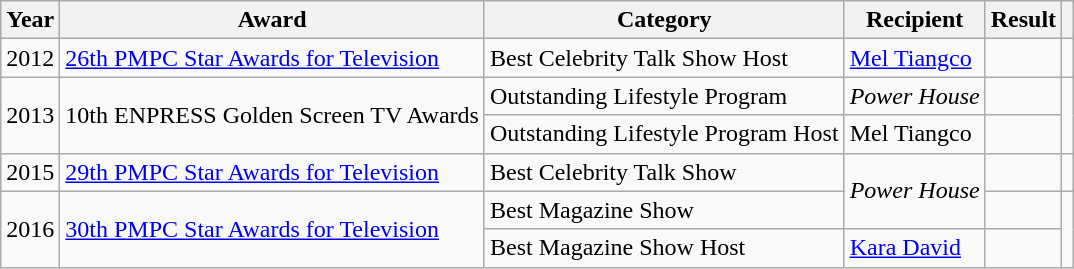<table class="wikitable">
<tr>
<th>Year</th>
<th>Award</th>
<th>Category</th>
<th>Recipient</th>
<th>Result</th>
<th></th>
</tr>
<tr>
<td>2012</td>
<td><a href='#'>26th PMPC Star Awards for Television</a></td>
<td>Best Celebrity Talk Show Host</td>
<td><a href='#'>Mel Tiangco</a></td>
<td></td>
<td></td>
</tr>
<tr>
<td rowspan=2>2013</td>
<td rowspan=2>10th ENPRESS Golden Screen TV Awards</td>
<td>Outstanding Lifestyle Program</td>
<td><em>Power House</em></td>
<td></td>
<td rowspan=2></td>
</tr>
<tr>
<td>Outstanding Lifestyle Program Host</td>
<td>Mel Tiangco</td>
<td></td>
</tr>
<tr>
<td>2015</td>
<td><a href='#'>29th PMPC Star Awards for Television</a></td>
<td>Best Celebrity Talk Show</td>
<td rowspan=2><em>Power House</em></td>
<td></td>
<td></td>
</tr>
<tr>
<td rowspan=2>2016</td>
<td rowspan=2><a href='#'>30th PMPC Star Awards for Television</a></td>
<td>Best Magazine Show</td>
<td></td>
<td rowspan=2></td>
</tr>
<tr>
<td>Best Magazine Show Host</td>
<td><a href='#'>Kara David</a></td>
<td></td>
</tr>
</table>
